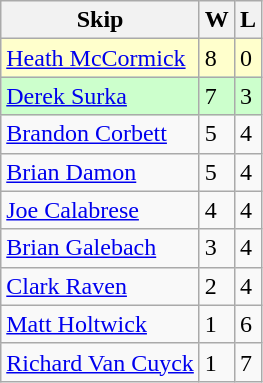<table class="wikitable">
<tr>
<th>Skip</th>
<th>W</th>
<th>L</th>
</tr>
<tr bgcolor=#ffffcc>
<td> <a href='#'>Heath McCormick</a></td>
<td>8</td>
<td>0</td>
</tr>
<tr bgcolor=#ccffcc>
<td> <a href='#'>Derek Surka</a></td>
<td>7</td>
<td>3</td>
</tr>
<tr>
<td> <a href='#'>Brandon Corbett</a></td>
<td>5</td>
<td>4</td>
</tr>
<tr>
<td> <a href='#'>Brian Damon</a></td>
<td>5</td>
<td>4</td>
</tr>
<tr>
<td> <a href='#'>Joe Calabrese</a></td>
<td>4</td>
<td>4</td>
</tr>
<tr>
<td> <a href='#'>Brian Galebach</a></td>
<td>3</td>
<td>4</td>
</tr>
<tr>
<td> <a href='#'>Clark Raven</a></td>
<td>2</td>
<td>4</td>
</tr>
<tr>
<td> <a href='#'>Matt Holtwick</a></td>
<td>1</td>
<td>6</td>
</tr>
<tr>
<td> <a href='#'>Richard Van Cuyck</a></td>
<td>1</td>
<td>7</td>
</tr>
</table>
